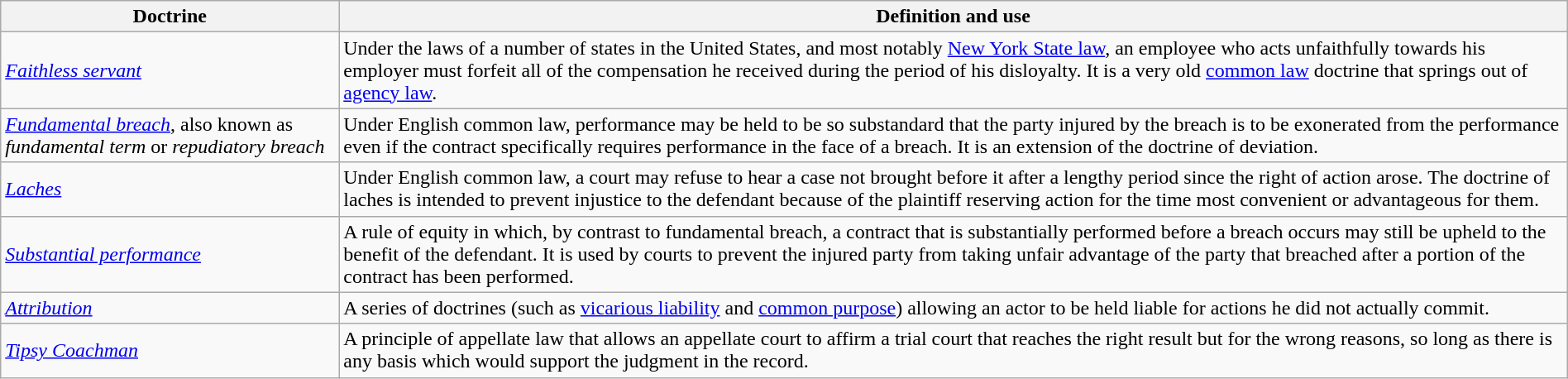<table class="wikitable" width="100%">
<tr>
<th>Doctrine</th>
<th>Definition and use</th>
</tr>
<tr>
<td> <em><a href='#'>Faithless servant</a></em></td>
<td>Under the laws of a number of states in the United States, and most notably <a href='#'>New York State law</a>, an employee who acts unfaithfully towards his employer must forfeit all of the compensation he received during the period of his disloyalty. It is a very old <a href='#'>common law</a> doctrine that springs out of <a href='#'>agency law</a>.</td>
</tr>
<tr>
<td> <em><a href='#'>Fundamental breach</a></em>, also known as <em>fundamental term</em> or <em>repudiatory breach</em></td>
<td>Under English common law, performance may be held to be so substandard that the party injured by the breach is to be exonerated from the performance even if the contract specifically requires performance in the face of a breach. It is an extension of the doctrine of deviation.</td>
</tr>
<tr>
<td> <em><a href='#'>Laches</a></em></td>
<td>Under English common law, a court may refuse to hear a case not brought before it after a lengthy period since the right of action arose. The doctrine of laches is intended to prevent injustice to the defendant because of the plaintiff reserving action for the time most convenient or advantageous for them.</td>
</tr>
<tr>
<td> <em><a href='#'>Substantial performance</a></em></td>
<td>A rule of equity in which, by contrast to fundamental breach, a contract that is substantially performed before a breach occurs may still be upheld to the benefit of the defendant. It is used by courts to prevent the injured party from taking unfair advantage of the party that breached after a portion of the contract has been performed.</td>
</tr>
<tr>
<td> <em><a href='#'>Attribution</a></em></td>
<td>A series of doctrines (such as <a href='#'>vicarious liability</a> and <a href='#'>common purpose</a>) allowing an actor to be held liable for actions he did not actually commit.</td>
</tr>
<tr>
<td> <em><a href='#'>Tipsy Coachman</a></em></td>
<td>A principle of appellate law that allows an appellate court to affirm a trial court that reaches the right result but for the wrong reasons, so long as there is any basis which would support the judgment in the record.</td>
</tr>
</table>
